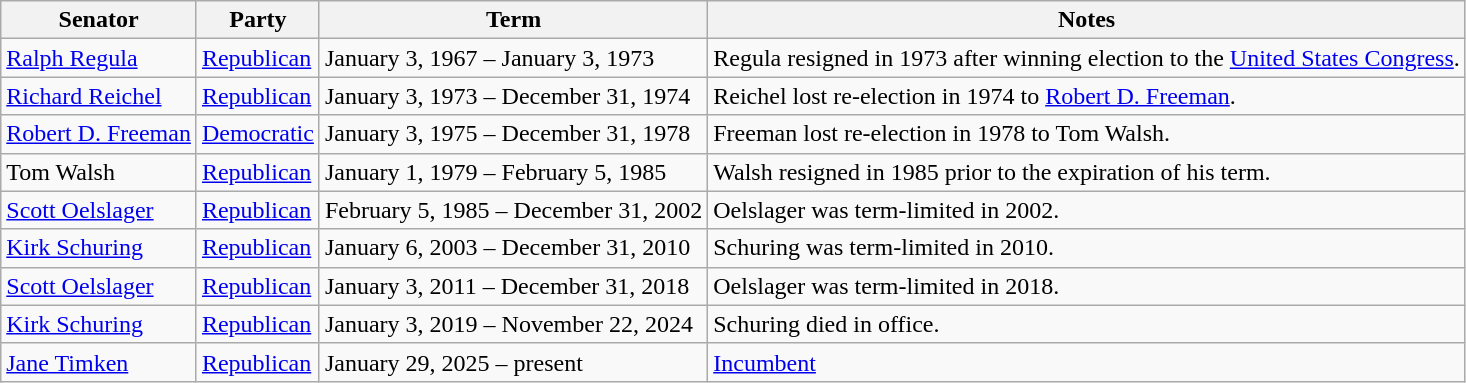<table class=wikitable>
<tr valign=bottom>
<th>Senator</th>
<th>Party</th>
<th>Term</th>
<th>Notes</th>
</tr>
<tr>
<td><a href='#'>Ralph Regula</a></td>
<td><a href='#'>Republican</a></td>
<td>January 3, 1967 – January 3, 1973</td>
<td>Regula resigned in 1973 after winning election to the <a href='#'>United States Congress</a>.</td>
</tr>
<tr>
<td><a href='#'>Richard Reichel</a></td>
<td><a href='#'>Republican</a></td>
<td>January 3, 1973 – December 31, 1974</td>
<td>Reichel lost re-election in 1974 to <a href='#'>Robert D. Freeman</a>.</td>
</tr>
<tr>
<td><a href='#'>Robert D. Freeman</a></td>
<td><a href='#'>Democratic</a></td>
<td>January 3, 1975 – December 31, 1978</td>
<td>Freeman lost re-election in 1978 to Tom Walsh.</td>
</tr>
<tr>
<td>Tom Walsh</td>
<td><a href='#'>Republican</a></td>
<td>January 1, 1979 – February 5, 1985</td>
<td>Walsh resigned in 1985 prior to the expiration of his term.</td>
</tr>
<tr>
<td><a href='#'>Scott Oelslager</a></td>
<td><a href='#'>Republican</a></td>
<td>February 5, 1985 – December 31, 2002</td>
<td>Oelslager was term-limited in 2002.</td>
</tr>
<tr>
<td><a href='#'>Kirk Schuring</a></td>
<td><a href='#'>Republican</a></td>
<td>January 6, 2003 – December 31, 2010</td>
<td>Schuring was term-limited in 2010.</td>
</tr>
<tr>
<td><a href='#'>Scott Oelslager</a></td>
<td><a href='#'>Republican</a></td>
<td>January 3, 2011 – December 31, 2018</td>
<td>Oelslager was term-limited in 2018.</td>
</tr>
<tr>
<td><a href='#'>Kirk Schuring</a></td>
<td><a href='#'>Republican</a></td>
<td>January 3, 2019 – November 22, 2024</td>
<td>Schuring died in office.</td>
</tr>
<tr>
<td><a href='#'>Jane Timken</a></td>
<td><a href='#'>Republican</a></td>
<td>January 29, 2025 – present</td>
<td><a href='#'>Incumbent</a></td>
</tr>
</table>
